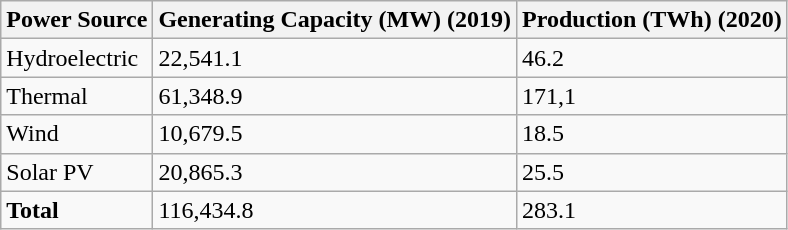<table class="wikitable">
<tr>
<th>Power Source</th>
<th>Generating Capacity (MW) (2019)</th>
<th>Production (TWh) (2020)</th>
</tr>
<tr>
<td>Hydroelectric</td>
<td>22,541.1</td>
<td>46.2</td>
</tr>
<tr>
<td>Thermal</td>
<td>61,348.9</td>
<td>171,1</td>
</tr>
<tr>
<td>Wind</td>
<td>10,679.5</td>
<td>18.5</td>
</tr>
<tr>
<td>Solar PV</td>
<td>20,865.3</td>
<td>25.5</td>
</tr>
<tr>
<td><strong>Total</strong></td>
<td>116,434.8</td>
<td>283.1</td>
</tr>
</table>
